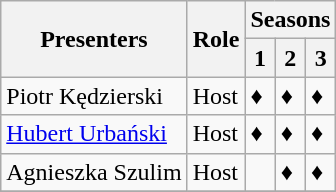<table class="wikitable">
<tr>
<th rowspan="2">Presenters</th>
<th rowspan="2">Role</th>
<th colspan="14">Seasons</th>
</tr>
<tr>
<th>1</th>
<th>2</th>
<th>3</th>
</tr>
<tr>
<td>Piotr Kędzierski</td>
<td>Host</td>
<td>♦</td>
<td>♦</td>
<td>♦</td>
</tr>
<tr>
<td><a href='#'>Hubert Urbański</a></td>
<td>Host</td>
<td>♦</td>
<td>♦</td>
<td>♦</td>
</tr>
<tr>
<td>Agnieszka Szulim</td>
<td>Host</td>
<td></td>
<td>♦</td>
<td>♦</td>
</tr>
<tr>
</tr>
</table>
